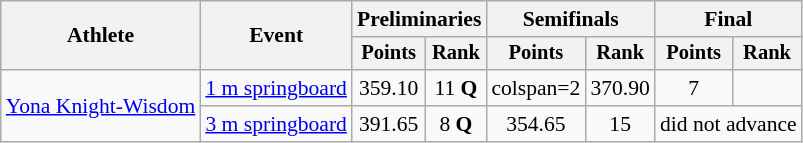<table class="wikitable" style="text-align:center; font-size:90%">
<tr>
<th rowspan="2">Athlete</th>
<th rowspan="2">Event</th>
<th colspan="2">Preliminaries</th>
<th colspan="2">Semifinals</th>
<th colspan="2">Final</th>
</tr>
<tr style="font-size:95%">
<th>Points</th>
<th>Rank</th>
<th>Points</th>
<th>Rank</th>
<th>Points</th>
<th>Rank</th>
</tr>
<tr>
<td align=left rowspan=2><a href='#'>Yona Knight-Wisdom</a></td>
<td align=left><a href='#'>1 m springboard</a></td>
<td>359.10</td>
<td>11 <strong>Q</strong></td>
<td>colspan=2 </td>
<td>370.90</td>
<td>7</td>
</tr>
<tr>
<td align=left><a href='#'>3 m springboard</a></td>
<td>391.65</td>
<td>8 <strong>Q</strong></td>
<td>354.65</td>
<td>15</td>
<td colspan=2>did not advance</td>
</tr>
</table>
